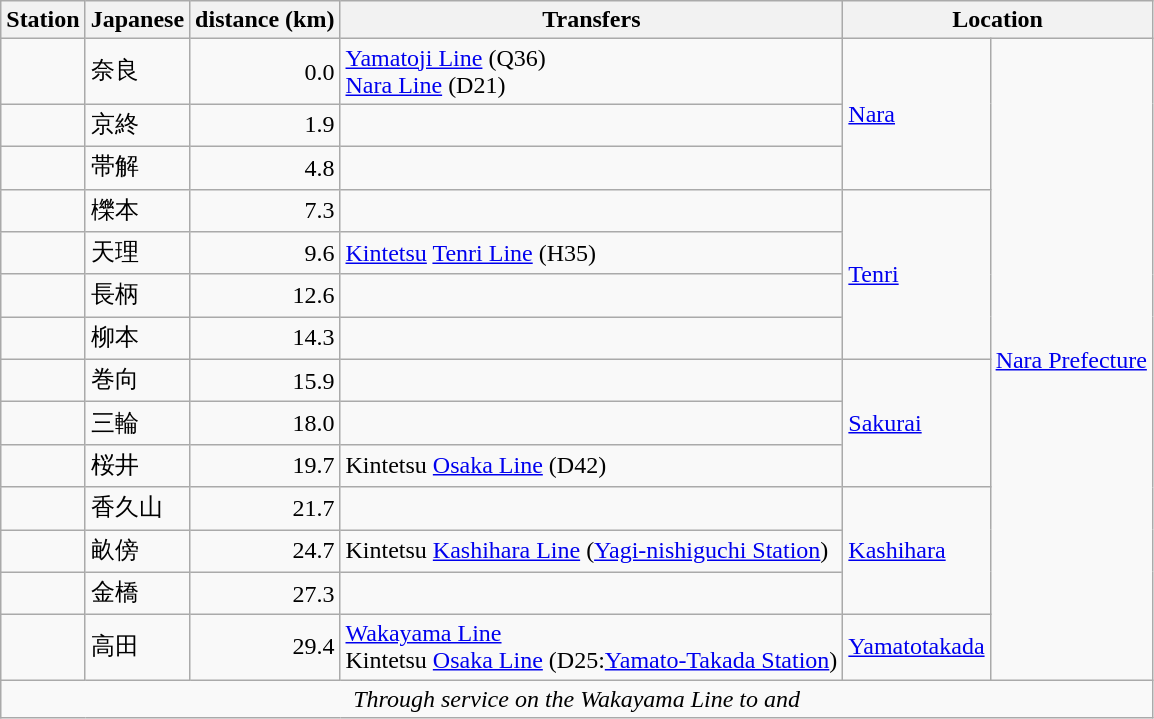<table table class=wikitable>
<tr>
<th>Station</th>
<th>Japanese</th>
<th>distance (km)</th>
<th>Transfers</th>
<th colspan="2">Location</th>
</tr>
<tr>
<td></td>
<td>奈良</td>
<td align="right">0.0</td>
<td> <a href='#'>Yamatoji Line</a> (Q36)<br> <a href='#'>Nara Line</a> (D21)</td>
<td rowspan="3"><a href='#'>Nara</a></td>
<td rowspan="14" align="center"><a href='#'>Nara Prefecture</a></td>
</tr>
<tr>
<td></td>
<td>京終</td>
<td align="right">1.9</td>
<td> </td>
</tr>
<tr>
<td></td>
<td>帯解</td>
<td align="right">4.8</td>
<td> </td>
</tr>
<tr>
<td></td>
<td>櫟本</td>
<td align="right">7.3</td>
<td> </td>
<td rowspan="4"><a href='#'>Tenri</a></td>
</tr>
<tr>
<td></td>
<td>天理</td>
<td align="right">9.6</td>
<td> <a href='#'>Kintetsu</a> <a href='#'>Tenri Line</a> (H35)</td>
</tr>
<tr>
<td></td>
<td>長柄</td>
<td align="right">12.6</td>
<td> </td>
</tr>
<tr>
<td></td>
<td>柳本</td>
<td align="right">14.3</td>
<td> </td>
</tr>
<tr>
<td></td>
<td>巻向</td>
<td align="right">15.9</td>
<td> </td>
<td rowspan="3"><a href='#'>Sakurai</a></td>
</tr>
<tr>
<td></td>
<td>三輪</td>
<td align="right">18.0</td>
<td> </td>
</tr>
<tr>
<td></td>
<td>桜井</td>
<td align="right">19.7</td>
<td> Kintetsu <a href='#'>Osaka Line</a> (D42)</td>
</tr>
<tr>
<td></td>
<td>香久山</td>
<td align="right">21.7</td>
<td> </td>
<td rowspan="3"><a href='#'>Kashihara</a></td>
</tr>
<tr>
<td></td>
<td>畝傍</td>
<td align="right">24.7</td>
<td>Kintetsu <a href='#'>Kashihara Line</a> (<a href='#'>Yagi-nishiguchi Station</a>)</td>
</tr>
<tr>
<td></td>
<td>金橋</td>
<td align="right">27.3</td>
<td> </td>
</tr>
<tr>
<td></td>
<td>高田</td>
<td align="right">29.4</td>
<td> <a href='#'>Wakayama Line</a><br> Kintetsu <a href='#'>Osaka Line</a> (D25:<a href='#'>Yamato-Takada Station</a>)</td>
<td><a href='#'>Yamatotakada</a></td>
</tr>
<tr>
<td colspan="6" align="center"><em>Through service on the Wakayama Line to  and </em></td>
</tr>
</table>
